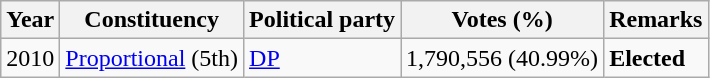<table class="wikitable">
<tr>
<th>Year</th>
<th>Constituency</th>
<th>Political party</th>
<th>Votes (%)</th>
<th>Remarks</th>
</tr>
<tr>
<td>2010</td>
<td><a href='#'>Proportional</a> (5th)</td>
<td><a href='#'>DP</a></td>
<td>1,790,556 (40.99%)</td>
<td><strong>Elected</strong></td>
</tr>
</table>
